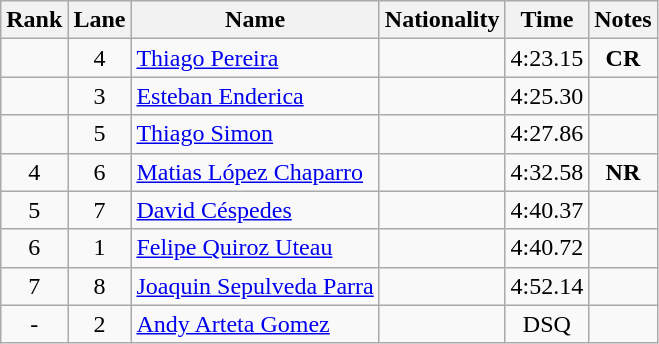<table class="wikitable sortable" style="text-align:center">
<tr>
<th>Rank</th>
<th>Lane</th>
<th>Name</th>
<th>Nationality</th>
<th>Time</th>
<th>Notes</th>
</tr>
<tr>
<td></td>
<td>4</td>
<td align=left><a href='#'>Thiago Pereira</a></td>
<td align=left></td>
<td>4:23.15</td>
<td><strong>CR</strong></td>
</tr>
<tr>
<td></td>
<td>3</td>
<td align=left><a href='#'>Esteban Enderica</a></td>
<td align=left></td>
<td>4:25.30</td>
<td></td>
</tr>
<tr>
<td></td>
<td>5</td>
<td align=left><a href='#'>Thiago Simon</a></td>
<td align=left></td>
<td>4:27.86</td>
<td></td>
</tr>
<tr>
<td>4</td>
<td>6</td>
<td align=left><a href='#'>Matias López Chaparro</a></td>
<td align=left></td>
<td>4:32.58</td>
<td><strong>NR</strong></td>
</tr>
<tr>
<td>5</td>
<td>7</td>
<td align=left><a href='#'>David Céspedes</a></td>
<td align=left></td>
<td>4:40.37</td>
<td></td>
</tr>
<tr>
<td>6</td>
<td>1</td>
<td align=left><a href='#'>Felipe Quiroz Uteau</a></td>
<td align=left></td>
<td>4:40.72</td>
<td></td>
</tr>
<tr>
<td>7</td>
<td>8</td>
<td align=left><a href='#'>Joaquin Sepulveda Parra</a></td>
<td align=left></td>
<td>4:52.14</td>
<td></td>
</tr>
<tr>
<td>-</td>
<td>2</td>
<td align=left><a href='#'>Andy Arteta Gomez</a></td>
<td align=left></td>
<td>DSQ</td>
<td></td>
</tr>
</table>
